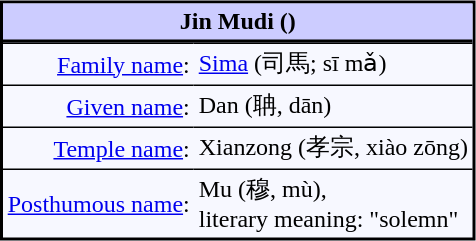<table cellpadding=3px cellspacing=0px bgcolor=#f7f8ff style="float:right; border:2px solid; margin:5px;">
<tr>
<th align=center style="background:#ccf; border-bottom:2px solid" colspan=2><strong>Jin Mudi</strong> ()</th>
</tr>
<tr>
<td align=right style="border-top:1px solid"><a href='#'>Family name</a>:</td>
<td style="border-top:1px solid"><a href='#'>Sima</a> (司馬; sī mǎ)</td>
</tr>
<tr>
<td align=right style="border-top:1px solid"><a href='#'>Given name</a>:</td>
<td style="border-top:1px solid">Dan (聃, dān)</td>
</tr>
<tr>
<td align=right style="border-top:1px solid"><a href='#'>Temple name</a>:</td>
<td style="border-top:1px solid">Xianzong (孝宗, xiào zōng)</td>
</tr>
<tr>
<td align=right style="border-top:1px solid"><a href='#'>Posthumous name</a>:</td>
<td style="border-top:1px solid">Mu (穆, mù),<br>literary meaning: "solemn"</td>
</tr>
<tr>
</tr>
</table>
